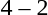<table style="text-align:center">
<tr>
<th width=200></th>
<th width=100></th>
<th width=200></th>
</tr>
<tr>
<td align=right><strong></strong></td>
<td>4 – 2</td>
<td align=left></td>
</tr>
</table>
